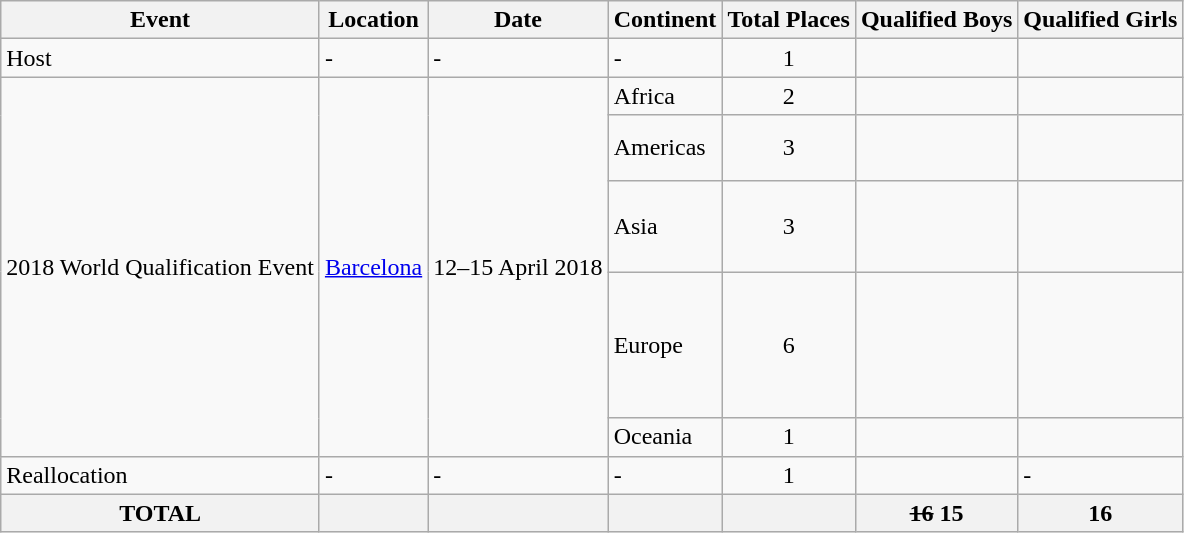<table class="wikitable">
<tr>
<th>Event</th>
<th>Location</th>
<th>Date</th>
<th>Continent</th>
<th>Total Places</th>
<th>Qualified Boys</th>
<th>Qualified Girls</th>
</tr>
<tr>
<td>Host</td>
<td>-</td>
<td>-</td>
<td>-</td>
<td align=center>1</td>
<td></td>
<td></td>
</tr>
<tr>
<td rowspan=5>2018 World Qualification Event</td>
<td rowspan=5> <a href='#'>Barcelona</a></td>
<td rowspan=5>12–15 April 2018</td>
<td>Africa</td>
<td align=center>2</td>
<td><br></td>
<td><br></td>
</tr>
<tr>
<td>Americas</td>
<td align=center>3</td>
<td><br><br></td>
<td><br><br></td>
</tr>
<tr>
<td>Asia</td>
<td align=center>3</td>
<td><br><br><br></td>
<td><br><br></td>
</tr>
<tr>
<td>Europe</td>
<td align=center>6</td>
<td><br><br><br><br><br><s></s></td>
<td><br><br><br><br><br></td>
</tr>
<tr>
<td>Oceania</td>
<td align=center>1</td>
<td></td>
<td></td>
</tr>
<tr>
<td>Reallocation</td>
<td>-</td>
<td>-</td>
<td>-</td>
<td align=center>1</td>
<td></td>
<td>-</td>
</tr>
<tr>
<th>TOTAL</th>
<th></th>
<th></th>
<th></th>
<th></th>
<th><s>16</s> 15</th>
<th>16</th>
</tr>
</table>
